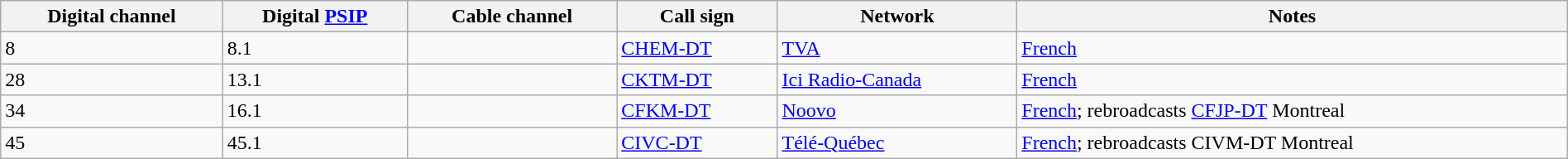<table class="wikitable sortable" width="100%">
<tr>
<th>Digital channel</th>
<th>Digital <a href='#'>PSIP</a></th>
<th>Cable channel</th>
<th>Call sign</th>
<th>Network</th>
<th>Notes</th>
</tr>
<tr>
<td>8</td>
<td>8.1</td>
<td></td>
<td><a href='#'>CHEM-DT</a></td>
<td><a href='#'>TVA</a></td>
<td><a href='#'>French</a></td>
</tr>
<tr>
<td>28</td>
<td>13.1</td>
<td></td>
<td><a href='#'>CKTM-DT</a></td>
<td><a href='#'>Ici Radio-Canada</a></td>
<td><a href='#'>French</a></td>
</tr>
<tr>
<td>34</td>
<td>16.1</td>
<td></td>
<td><a href='#'>CFKM-DT</a></td>
<td><a href='#'>Noovo</a></td>
<td><a href='#'>French</a>; rebroadcasts <a href='#'>CFJP-DT</a> Montreal</td>
</tr>
<tr>
<td>45</td>
<td>45.1</td>
<td></td>
<td><a href='#'>CIVC-DT</a></td>
<td><a href='#'>Télé-Québec</a></td>
<td><a href='#'>French</a>; rebroadcasts CIVM-DT Montreal</td>
</tr>
</table>
